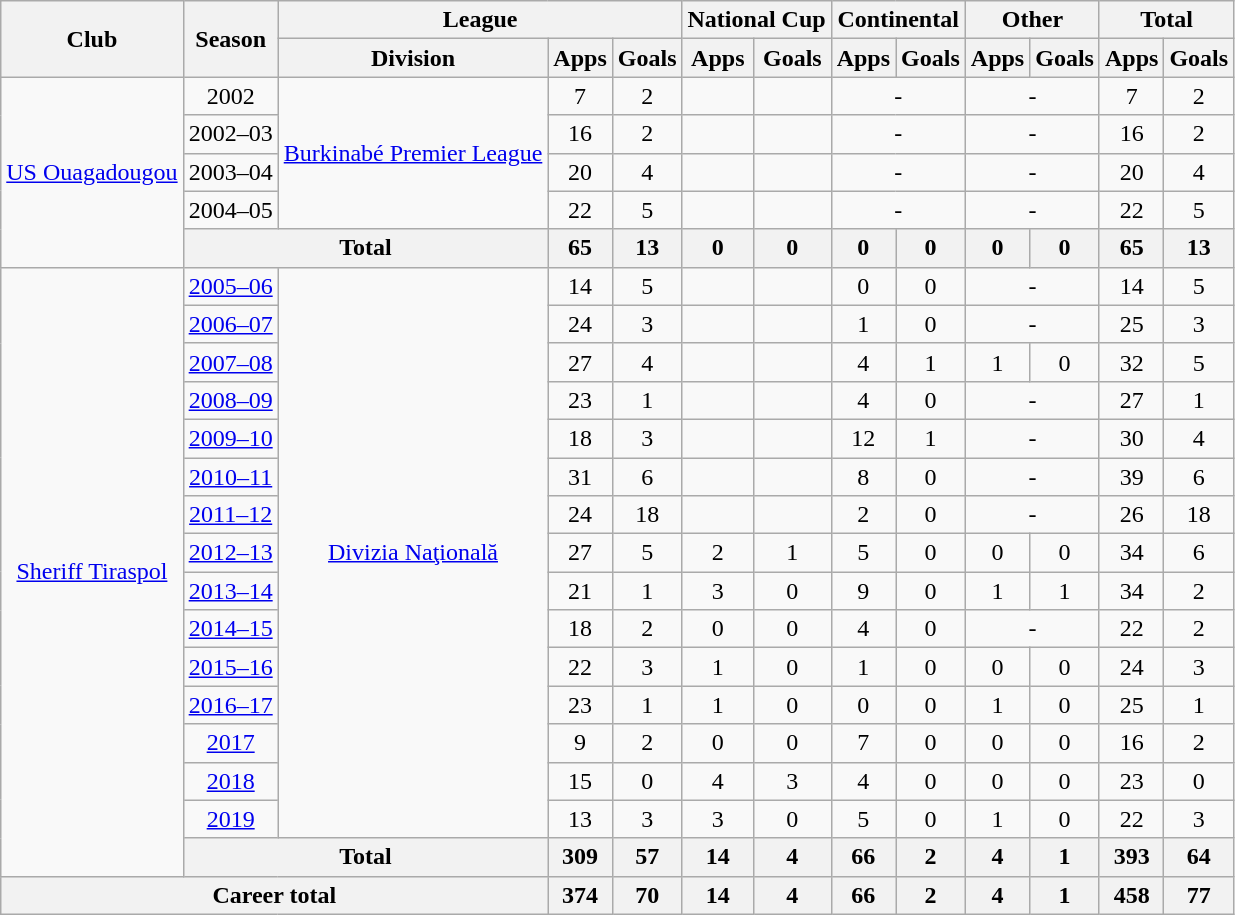<table class="wikitable" style="text-align: center;">
<tr>
<th rowspan="2">Club</th>
<th rowspan="2">Season</th>
<th colspan="3">League</th>
<th colspan="2">National Cup</th>
<th colspan="2">Continental</th>
<th colspan="2">Other</th>
<th colspan="2">Total</th>
</tr>
<tr>
<th>Division</th>
<th>Apps</th>
<th>Goals</th>
<th>Apps</th>
<th>Goals</th>
<th>Apps</th>
<th>Goals</th>
<th>Apps</th>
<th>Goals</th>
<th>Apps</th>
<th>Goals</th>
</tr>
<tr>
<td rowspan="5" valign="center"><a href='#'>US Ouagadougou</a></td>
<td>2002</td>
<td rowspan="4" valign="center"><a href='#'>Burkinabé Premier League</a></td>
<td>7</td>
<td>2</td>
<td></td>
<td></td>
<td colspan="2">-</td>
<td colspan="2">-</td>
<td>7</td>
<td>2</td>
</tr>
<tr>
<td>2002–03</td>
<td>16</td>
<td>2</td>
<td></td>
<td></td>
<td colspan="2">-</td>
<td colspan="2">-</td>
<td>16</td>
<td>2</td>
</tr>
<tr>
<td>2003–04</td>
<td>20</td>
<td>4</td>
<td></td>
<td></td>
<td colspan="2">-</td>
<td colspan="2">-</td>
<td>20</td>
<td>4</td>
</tr>
<tr>
<td>2004–05</td>
<td>22</td>
<td>5</td>
<td></td>
<td></td>
<td colspan="2">-</td>
<td colspan="2">-</td>
<td>22</td>
<td>5</td>
</tr>
<tr>
<th colspan="2">Total</th>
<th>65</th>
<th>13</th>
<th>0</th>
<th>0</th>
<th>0</th>
<th>0</th>
<th>0</th>
<th>0</th>
<th>65</th>
<th>13</th>
</tr>
<tr>
<td rowspan="16" valign="center"><a href='#'>Sheriff Tiraspol</a></td>
<td><a href='#'>2005–06</a></td>
<td rowspan="15" valign="center"><a href='#'>Divizia Naţională</a></td>
<td>14</td>
<td>5</td>
<td></td>
<td></td>
<td>0</td>
<td>0</td>
<td colspan="2">-</td>
<td>14</td>
<td>5</td>
</tr>
<tr>
<td><a href='#'>2006–07</a></td>
<td>24</td>
<td>3</td>
<td></td>
<td></td>
<td>1</td>
<td>0</td>
<td colspan="2">-</td>
<td>25</td>
<td>3</td>
</tr>
<tr>
<td><a href='#'>2007–08</a></td>
<td>27</td>
<td>4</td>
<td></td>
<td></td>
<td>4</td>
<td>1</td>
<td>1</td>
<td>0</td>
<td>32</td>
<td>5</td>
</tr>
<tr>
<td><a href='#'>2008–09</a></td>
<td>23</td>
<td>1</td>
<td></td>
<td></td>
<td>4</td>
<td>0</td>
<td colspan="2">-</td>
<td>27</td>
<td>1</td>
</tr>
<tr>
<td><a href='#'>2009–10</a></td>
<td>18</td>
<td>3</td>
<td></td>
<td></td>
<td>12</td>
<td>1</td>
<td colspan="2">-</td>
<td>30</td>
<td>4</td>
</tr>
<tr>
<td><a href='#'>2010–11</a></td>
<td>31</td>
<td>6</td>
<td></td>
<td></td>
<td>8</td>
<td>0</td>
<td colspan="2">-</td>
<td>39</td>
<td>6</td>
</tr>
<tr>
<td><a href='#'>2011–12</a></td>
<td>24</td>
<td>18</td>
<td></td>
<td></td>
<td>2</td>
<td>0</td>
<td colspan="2">-</td>
<td>26</td>
<td>18</td>
</tr>
<tr>
<td><a href='#'>2012–13</a></td>
<td>27</td>
<td>5</td>
<td>2</td>
<td>1</td>
<td>5</td>
<td>0</td>
<td>0</td>
<td>0</td>
<td>34</td>
<td>6</td>
</tr>
<tr>
<td><a href='#'>2013–14</a></td>
<td>21</td>
<td>1</td>
<td>3</td>
<td>0</td>
<td>9</td>
<td>0</td>
<td>1</td>
<td>1</td>
<td>34</td>
<td>2</td>
</tr>
<tr>
<td><a href='#'>2014–15</a></td>
<td>18</td>
<td>2</td>
<td>0</td>
<td>0</td>
<td>4</td>
<td>0</td>
<td colspan="2">-</td>
<td>22</td>
<td>2</td>
</tr>
<tr>
<td><a href='#'>2015–16</a></td>
<td>22</td>
<td>3</td>
<td>1</td>
<td>0</td>
<td>1</td>
<td>0</td>
<td>0</td>
<td>0</td>
<td>24</td>
<td>3</td>
</tr>
<tr>
<td><a href='#'>2016–17</a></td>
<td>23</td>
<td>1</td>
<td>1</td>
<td>0</td>
<td>0</td>
<td>0</td>
<td>1</td>
<td>0</td>
<td>25</td>
<td>1</td>
</tr>
<tr>
<td><a href='#'>2017</a></td>
<td>9</td>
<td>2</td>
<td>0</td>
<td>0</td>
<td>7</td>
<td>0</td>
<td>0</td>
<td>0</td>
<td>16</td>
<td>2</td>
</tr>
<tr>
<td><a href='#'>2018</a></td>
<td>15</td>
<td>0</td>
<td>4</td>
<td>3</td>
<td>4</td>
<td>0</td>
<td>0</td>
<td>0</td>
<td>23</td>
<td>0</td>
</tr>
<tr>
<td><a href='#'>2019</a></td>
<td>13</td>
<td>3</td>
<td>3</td>
<td>0</td>
<td>5</td>
<td>0</td>
<td>1</td>
<td>0</td>
<td>22</td>
<td>3</td>
</tr>
<tr>
<th colspan="2">Total</th>
<th>309</th>
<th>57</th>
<th>14</th>
<th>4</th>
<th>66</th>
<th>2</th>
<th>4</th>
<th>1</th>
<th>393</th>
<th>64</th>
</tr>
<tr>
<th colspan="3">Career total</th>
<th>374</th>
<th>70</th>
<th>14</th>
<th>4</th>
<th>66</th>
<th>2</th>
<th>4</th>
<th>1</th>
<th>458</th>
<th>77</th>
</tr>
</table>
